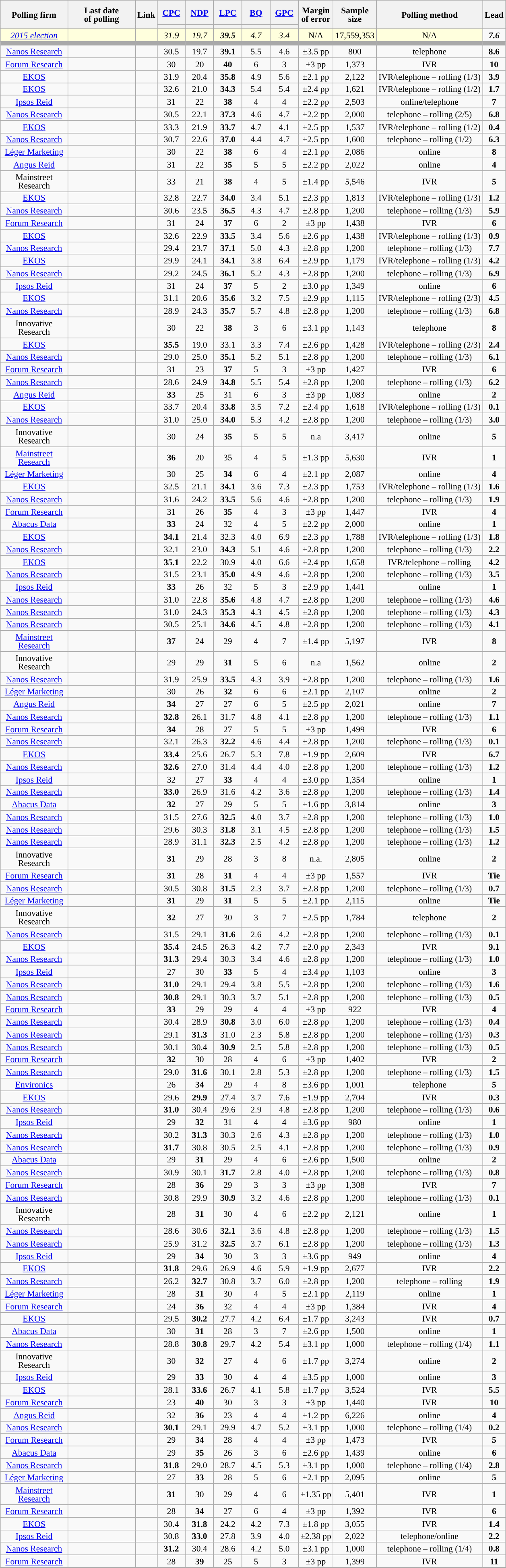<table class="wikitable sortable mw-datatable" style="text-align:center;font-size:90%;line-height:14px;">
<tr style="height:40px;">
<th style="width:105px;" rowspan="2">Polling firm</th>
<th style="width:105px;" rowspan="2">Last date<br>of polling</th>
<th rowspan="2">Link</th>
<th class="unsortable" style="width:40px;"><a href='#'>CPC</a></th>
<th class="unsortable" style="width:40px;"><a href='#'>NDP</a></th>
<th class="unsortable" style="width:40px;"><a href='#'>LPC</a></th>
<th class="unsortable" style="width:40px;"><a href='#'>BQ</a></th>
<th class="unsortable" style="width:40px;"><a href='#'>GPC</a></th>
<th rowspan="2">Margin<br>of error</th>
<th rowspan="2">Sample<br>size</th>
<th rowspan="2">Polling method</th>
<th rowspan="2">Lead</th>
</tr>
<tr>
<th style="background:"></th>
<th style="background:"></th>
<th style="background:"></th>
<th style="background:"></th>
<th style="background:"></th>
</tr>
<tr>
<td style="background:#ffd;"><em><a href='#'>2015 election</a></em></td>
<td style="background:#ffd;"></td>
<td style="background:#ffd;"><em></em></td>
<td style="background:#ffd;"><em>31.9</em></td>
<td style="background:#ffd;"><em>19.7</em></td>
<td style="background:#ffd;" ><strong><em>39.5</em></strong></td>
<td style="background:#ffd;"><em>4.7</em></td>
<td style="background:#ffd;"><em>3.4</em></td>
<td style="background:#ffd;">N/A</td>
<td style="background:#ffd;">17,559,353</td>
<td style="background:#ffd;">N/A</td>
<td><strong><em>7.6</em></strong></td>
</tr>
<tr style="background:Darkgrey;">
<td></td>
<td></td>
<td></td>
<td></td>
<td></td>
<td></td>
<td></td>
<td></td>
<td></td>
<td></td>
<td></td>
<td></td>
</tr>
<tr>
<td><a href='#'>Nanos Research</a></td>
<td></td>
<td></td>
<td>30.5</td>
<td>19.7</td>
<td><strong>39.1</strong></td>
<td>5.5</td>
<td>4.6</td>
<td>±3.5 pp</td>
<td>800</td>
<td>telephone</td>
<td><strong>8.6</strong></td>
</tr>
<tr>
<td><a href='#'>Forum Research</a></td>
<td></td>
<td></td>
<td>30</td>
<td>20</td>
<td><strong>40</strong></td>
<td>6</td>
<td>3</td>
<td>±3 pp</td>
<td>1,373</td>
<td>IVR</td>
<td><strong>10</strong></td>
</tr>
<tr>
<td><a href='#'>EKOS</a></td>
<td></td>
<td></td>
<td>31.9</td>
<td>20.4</td>
<td><strong>35.8</strong></td>
<td>4.9</td>
<td>5.6</td>
<td>±2.1 pp</td>
<td>2,122</td>
<td>IVR/telephone – rolling (1/3)</td>
<td><strong>3.9</strong></td>
</tr>
<tr>
<td><a href='#'>EKOS</a></td>
<td></td>
<td></td>
<td>32.6</td>
<td>21.0</td>
<td><strong>34.3</strong></td>
<td>5.4</td>
<td>5.4</td>
<td>±2.4 pp</td>
<td>1,621</td>
<td>IVR/telephone – rolling (1/2)</td>
<td><strong>1.7</strong></td>
</tr>
<tr>
<td><a href='#'>Ipsos Reid</a></td>
<td></td>
<td></td>
<td>31</td>
<td>22</td>
<td><strong>38</strong></td>
<td>4</td>
<td>4</td>
<td>±2.2 pp</td>
<td>2,503</td>
<td>online/telephone</td>
<td><strong>7</strong></td>
</tr>
<tr>
<td><a href='#'>Nanos Research</a></td>
<td></td>
<td></td>
<td>30.5</td>
<td>22.1</td>
<td><strong>37.3</strong></td>
<td>4.6</td>
<td>4.7</td>
<td>±2.2 pp</td>
<td>2,000</td>
<td>telephone – rolling (2/5)</td>
<td><strong>6.8</strong></td>
</tr>
<tr>
<td><a href='#'>EKOS</a></td>
<td></td>
<td></td>
<td>33.3</td>
<td>21.9</td>
<td><strong>33.7</strong></td>
<td>4.7</td>
<td>4.1</td>
<td>±2.5 pp</td>
<td>1,537</td>
<td>IVR/telephone – rolling (1/2)</td>
<td><strong>0.4</strong></td>
</tr>
<tr>
<td><a href='#'>Nanos Research</a></td>
<td></td>
<td></td>
<td>30.7</td>
<td>22.6</td>
<td><strong>37.0</strong></td>
<td>4.4</td>
<td>4.7</td>
<td>±2.5 pp</td>
<td>1,600</td>
<td>telephone – rolling (1/2)</td>
<td><strong>6.3</strong></td>
</tr>
<tr>
<td><a href='#'>Léger Marketing</a></td>
<td></td>
<td></td>
<td>30</td>
<td>22</td>
<td><strong>38</strong></td>
<td>6</td>
<td>4</td>
<td>±2.1 pp</td>
<td>2,086</td>
<td>online</td>
<td><strong>8</strong></td>
</tr>
<tr>
<td><a href='#'>Angus Reid</a></td>
<td></td>
<td></td>
<td>31</td>
<td>22</td>
<td><strong>35</strong></td>
<td>5</td>
<td>5</td>
<td>±2.2 pp</td>
<td>2,022</td>
<td>online</td>
<td><strong>4</strong></td>
</tr>
<tr>
<td>Mainstreet Research</td>
<td></td>
<td></td>
<td>33</td>
<td>21</td>
<td><strong>38</strong></td>
<td>4</td>
<td>5</td>
<td>±1.4 pp</td>
<td>5,546</td>
<td>IVR</td>
<td><strong>5</strong></td>
</tr>
<tr>
<td><a href='#'>EKOS</a></td>
<td></td>
<td></td>
<td>32.8</td>
<td>22.7</td>
<td><strong>34.0</strong></td>
<td>3.4</td>
<td>5.1</td>
<td>±2.3 pp</td>
<td>1,813</td>
<td>IVR/telephone – rolling (1/3)</td>
<td><strong>1.2</strong></td>
</tr>
<tr>
<td><a href='#'>Nanos Research</a></td>
<td></td>
<td></td>
<td>30.6</td>
<td>23.5</td>
<td><strong>36.5</strong></td>
<td>4.3</td>
<td>4.7</td>
<td>±2.8 pp</td>
<td>1,200</td>
<td>telephone – rolling (1/3)</td>
<td><strong>5.9</strong></td>
</tr>
<tr>
<td><a href='#'>Forum Research</a></td>
<td></td>
<td></td>
<td>31</td>
<td>24</td>
<td><strong>37</strong></td>
<td>6</td>
<td>2</td>
<td>±3 pp</td>
<td>1,438</td>
<td>IVR</td>
<td><strong>6</strong></td>
</tr>
<tr>
<td><a href='#'>EKOS</a></td>
<td></td>
<td></td>
<td>32.6</td>
<td>22.9</td>
<td><strong>33.5</strong></td>
<td>3.4</td>
<td>5.6</td>
<td>±2.6 pp</td>
<td>1,438</td>
<td>IVR/telephone – rolling (1/3)</td>
<td><strong>0.9</strong></td>
</tr>
<tr>
<td><a href='#'>Nanos Research</a></td>
<td></td>
<td></td>
<td>29.4</td>
<td>23.7</td>
<td><strong>37.1</strong></td>
<td>5.0</td>
<td>4.3</td>
<td>±2.8 pp</td>
<td>1,200</td>
<td>telephone – rolling (1/3)</td>
<td><strong>7.7</strong></td>
</tr>
<tr>
<td><a href='#'>EKOS</a></td>
<td></td>
<td></td>
<td>29.9</td>
<td>24.1</td>
<td><strong>34.1</strong></td>
<td>3.8</td>
<td>6.4</td>
<td>±2.9 pp</td>
<td>1,179</td>
<td>IVR/telephone – rolling (1/3)</td>
<td><strong>4.2</strong></td>
</tr>
<tr>
<td><a href='#'>Nanos Research</a></td>
<td></td>
<td></td>
<td>29.2</td>
<td>24.5</td>
<td><strong>36.1</strong></td>
<td>5.2</td>
<td>4.3</td>
<td>±2.8 pp</td>
<td>1,200</td>
<td>telephone – rolling (1/3)</td>
<td><strong>6.9</strong></td>
</tr>
<tr>
<td><a href='#'>Ipsos Reid</a></td>
<td></td>
<td></td>
<td>31</td>
<td>24</td>
<td><strong>37</strong></td>
<td>5</td>
<td>2</td>
<td>±3.0 pp</td>
<td>1,349</td>
<td>online</td>
<td><strong>6</strong></td>
</tr>
<tr>
<td><a href='#'>EKOS</a></td>
<td></td>
<td></td>
<td>31.1</td>
<td>20.6</td>
<td><strong>35.6</strong></td>
<td>3.2</td>
<td>7.5</td>
<td>±2.9 pp</td>
<td>1,115</td>
<td>IVR/telephone – rolling (2/3)</td>
<td><strong>4.5</strong></td>
</tr>
<tr>
<td><a href='#'>Nanos Research</a></td>
<td></td>
<td></td>
<td>28.9</td>
<td>24.3</td>
<td><strong>35.7</strong></td>
<td>5.7</td>
<td>4.8</td>
<td>±2.8 pp</td>
<td>1,200</td>
<td>telephone – rolling (1/3)</td>
<td><strong>6.8</strong></td>
</tr>
<tr>
<td>Innovative Research</td>
<td></td>
<td></td>
<td>30</td>
<td>22</td>
<td><strong>38</strong></td>
<td>3</td>
<td>6</td>
<td>±3.1 pp</td>
<td>1,143</td>
<td>telephone</td>
<td><strong>8</strong></td>
</tr>
<tr>
<td><a href='#'>EKOS</a></td>
<td></td>
<td></td>
<td><strong>35.5</strong></td>
<td>19.0</td>
<td>33.1</td>
<td>3.3</td>
<td>7.4</td>
<td>±2.6 pp</td>
<td>1,428</td>
<td>IVR/telephone – rolling (2/3)</td>
<td><strong>2.4</strong></td>
</tr>
<tr>
<td><a href='#'>Nanos Research</a></td>
<td></td>
<td></td>
<td>29.0</td>
<td>25.0</td>
<td><strong>35.1</strong></td>
<td>5.2</td>
<td>5.1</td>
<td>±2.8 pp</td>
<td>1,200</td>
<td>telephone – rolling (1/3)</td>
<td><strong>6.1</strong></td>
</tr>
<tr>
<td><a href='#'>Forum Research</a></td>
<td></td>
<td></td>
<td>31</td>
<td>23</td>
<td><strong>37</strong></td>
<td>5</td>
<td>3</td>
<td>±3 pp</td>
<td>1,427</td>
<td>IVR</td>
<td><strong>6</strong></td>
</tr>
<tr>
<td><a href='#'>Nanos Research</a></td>
<td></td>
<td></td>
<td>28.6</td>
<td>24.9</td>
<td><strong>34.8</strong></td>
<td>5.5</td>
<td>5.4</td>
<td>±2.8 pp</td>
<td>1,200</td>
<td>telephone – rolling (1/3)</td>
<td><strong>6.2</strong></td>
</tr>
<tr>
<td><a href='#'>Angus Reid</a></td>
<td></td>
<td></td>
<td><strong>33</strong></td>
<td>25</td>
<td>31</td>
<td>6</td>
<td>3</td>
<td>±3 pp</td>
<td>1,083</td>
<td>online</td>
<td><strong>2</strong></td>
</tr>
<tr>
<td><a href='#'>EKOS</a></td>
<td></td>
<td></td>
<td>33.7</td>
<td>20.4</td>
<td><strong>33.8</strong></td>
<td>3.5</td>
<td>7.2</td>
<td>±2.4 pp</td>
<td>1,618</td>
<td>IVR/telephone – rolling (1/3)</td>
<td><strong>0.1</strong></td>
</tr>
<tr>
<td><a href='#'>Nanos Research</a></td>
<td></td>
<td></td>
<td>31.0</td>
<td>25.0</td>
<td><strong>34.0</strong></td>
<td>5.3</td>
<td>4.2</td>
<td>±2.8 pp</td>
<td>1,200</td>
<td>telephone – rolling (1/3)</td>
<td><strong>3.0</strong></td>
</tr>
<tr>
<td>Innovative Research</td>
<td></td>
<td></td>
<td>30</td>
<td>24</td>
<td><strong>35</strong></td>
<td>5</td>
<td>5</td>
<td>n.a</td>
<td>3,417</td>
<td>online</td>
<td><strong>5</strong></td>
</tr>
<tr>
<td><a href='#'>Mainstreet Research</a></td>
<td></td>
<td></td>
<td><strong>36</strong></td>
<td>20</td>
<td>35</td>
<td>4</td>
<td>5</td>
<td>±1.3 pp</td>
<td>5,630</td>
<td>IVR</td>
<td><strong>1</strong></td>
</tr>
<tr>
<td><a href='#'>Léger Marketing</a></td>
<td></td>
<td></td>
<td>30</td>
<td>25</td>
<td><strong>34</strong></td>
<td>6</td>
<td>4</td>
<td>±2.1 pp</td>
<td>2,087</td>
<td>online</td>
<td><strong>4</strong></td>
</tr>
<tr>
<td><a href='#'>EKOS</a></td>
<td></td>
<td></td>
<td>32.5</td>
<td>21.1</td>
<td><strong>34.1</strong></td>
<td>3.6</td>
<td>7.3</td>
<td>±2.3 pp</td>
<td>1,753</td>
<td>IVR/telephone – rolling (1/3)</td>
<td><strong>1.6</strong></td>
</tr>
<tr>
<td><a href='#'>Nanos Research</a></td>
<td></td>
<td></td>
<td>31.6</td>
<td>24.2</td>
<td><strong>33.5</strong></td>
<td>5.6</td>
<td>4.6</td>
<td>±2.8 pp</td>
<td>1,200</td>
<td>telephone – rolling (1/3)</td>
<td><strong>1.9</strong></td>
</tr>
<tr>
<td><a href='#'>Forum Research</a></td>
<td></td>
<td></td>
<td>31</td>
<td>26</td>
<td><strong>35</strong></td>
<td>4</td>
<td>3</td>
<td>±3 pp</td>
<td>1,447</td>
<td>IVR</td>
<td><strong>4</strong></td>
</tr>
<tr>
<td><a href='#'>Abacus Data</a></td>
<td></td>
<td></td>
<td><strong>33</strong></td>
<td>24</td>
<td>32</td>
<td>4</td>
<td>5</td>
<td>±2.2 pp</td>
<td>2,000</td>
<td>online</td>
<td><strong>1</strong></td>
</tr>
<tr>
<td><a href='#'>EKOS</a></td>
<td></td>
<td></td>
<td><strong>34.1</strong></td>
<td>21.4</td>
<td>32.3</td>
<td>4.0</td>
<td>6.9</td>
<td>±2.3 pp</td>
<td>1,788</td>
<td>IVR/telephone – rolling (1/3)</td>
<td><strong>1.8</strong></td>
</tr>
<tr>
<td><a href='#'>Nanos Research</a></td>
<td></td>
<td></td>
<td>32.1</td>
<td>23.0</td>
<td><strong>34.3</strong></td>
<td>5.1</td>
<td>4.6</td>
<td>±2.8 pp</td>
<td>1,200</td>
<td>telephone – rolling (1/3)</td>
<td><strong>2.2</strong></td>
</tr>
<tr>
<td><a href='#'>EKOS</a></td>
<td></td>
<td></td>
<td><strong>35.1</strong></td>
<td>22.2</td>
<td>30.9</td>
<td>4.0</td>
<td>6.6</td>
<td>±2.4 pp</td>
<td>1,658</td>
<td>IVR/telephone – rolling</td>
<td><strong>4.2</strong></td>
</tr>
<tr>
<td><a href='#'>Nanos Research</a></td>
<td></td>
<td></td>
<td>31.5</td>
<td>23.1</td>
<td><strong>35.0</strong></td>
<td>4.9</td>
<td>4.6</td>
<td>±2.8 pp</td>
<td>1,200</td>
<td>telephone – rolling (1/3)</td>
<td><strong>3.5</strong></td>
</tr>
<tr>
<td><a href='#'>Ipsos Reid</a></td>
<td></td>
<td></td>
<td><strong>33</strong></td>
<td>26</td>
<td>32</td>
<td>5</td>
<td>3</td>
<td>±2.9 pp</td>
<td>1,441</td>
<td>online</td>
<td><strong>1</strong></td>
</tr>
<tr>
<td><a href='#'>Nanos Research</a></td>
<td></td>
<td></td>
<td>31.0</td>
<td>22.8</td>
<td><strong>35.6</strong></td>
<td>4.8</td>
<td>4.7</td>
<td>±2.8 pp</td>
<td>1,200</td>
<td>telephone – rolling (1/3)</td>
<td><strong>4.6</strong></td>
</tr>
<tr>
<td><a href='#'>Nanos Research</a></td>
<td></td>
<td></td>
<td>31.0</td>
<td>24.3</td>
<td><strong>35.3</strong></td>
<td>4.3</td>
<td>4.5</td>
<td>±2.8 pp</td>
<td>1,200</td>
<td>telephone – rolling (1/3)</td>
<td><strong>4.3</strong></td>
</tr>
<tr>
<td><a href='#'>Nanos Research</a></td>
<td></td>
<td></td>
<td>30.5</td>
<td>25.1</td>
<td><strong>34.6</strong></td>
<td>4.5</td>
<td>4.8</td>
<td>±2.8 pp</td>
<td>1,200</td>
<td>telephone – rolling (1/3)</td>
<td><strong>4.1</strong></td>
</tr>
<tr>
<td><a href='#'>Mainstreet Research</a></td>
<td></td>
<td></td>
<td><strong>37</strong></td>
<td>24</td>
<td>29</td>
<td>4</td>
<td>7</td>
<td>±1.4 pp</td>
<td>5,197</td>
<td>IVR</td>
<td><strong>8</strong></td>
</tr>
<tr>
<td>Innovative Research</td>
<td></td>
<td></td>
<td>29</td>
<td>29</td>
<td><strong>31</strong></td>
<td>5</td>
<td>6</td>
<td>n.a</td>
<td>1,562</td>
<td>online</td>
<td><strong>2</strong></td>
</tr>
<tr>
<td><a href='#'>Nanos Research</a></td>
<td></td>
<td></td>
<td>31.9</td>
<td>25.9</td>
<td><strong>33.5</strong></td>
<td>4.3</td>
<td>3.9</td>
<td>±2.8 pp</td>
<td>1,200</td>
<td>telephone – rolling (1/3)</td>
<td><strong>1.6</strong></td>
</tr>
<tr>
<td><a href='#'>Léger Marketing</a></td>
<td></td>
<td></td>
<td>30</td>
<td>26</td>
<td><strong>32</strong></td>
<td>6</td>
<td>6</td>
<td>±2.1 pp</td>
<td>2,107</td>
<td>online</td>
<td><strong>2</strong></td>
</tr>
<tr>
<td><a href='#'>Angus Reid</a></td>
<td></td>
<td></td>
<td><strong>34</strong></td>
<td>27</td>
<td>27</td>
<td>6</td>
<td>5</td>
<td>±2.5 pp</td>
<td>2,021</td>
<td>online</td>
<td><strong>7</strong></td>
</tr>
<tr>
<td><a href='#'>Nanos Research</a></td>
<td></td>
<td></td>
<td><strong>32.8</strong></td>
<td>26.1</td>
<td>31.7</td>
<td>4.8</td>
<td>4.1</td>
<td>±2.8 pp</td>
<td>1,200</td>
<td>telephone – rolling (1/3)</td>
<td><strong>1.1</strong></td>
</tr>
<tr>
<td><a href='#'>Forum Research</a></td>
<td></td>
<td></td>
<td><strong>34</strong></td>
<td>28</td>
<td>27</td>
<td>5</td>
<td>5</td>
<td>±3 pp</td>
<td>1,499</td>
<td>IVR</td>
<td><strong>6</strong></td>
</tr>
<tr>
<td><a href='#'>Nanos Research</a></td>
<td></td>
<td></td>
<td>32.1</td>
<td>26.3</td>
<td><strong>32.2</strong></td>
<td>4.6</td>
<td>4.4</td>
<td>±2.8 pp</td>
<td>1,200</td>
<td>telephone – rolling (1/3)</td>
<td><strong>0.1</strong></td>
</tr>
<tr>
<td><a href='#'>EKOS</a></td>
<td></td>
<td></td>
<td><strong>33.4</strong></td>
<td>25.6</td>
<td>26.7</td>
<td>5.3</td>
<td>7.8</td>
<td>±1.9 pp</td>
<td>2,609</td>
<td>IVR</td>
<td><strong>6.7</strong></td>
</tr>
<tr>
<td><a href='#'>Nanos Research</a></td>
<td></td>
<td></td>
<td><strong>32.6</strong></td>
<td>27.0</td>
<td>31.4</td>
<td>4.4</td>
<td>4.0</td>
<td>±2.8 pp</td>
<td>1,200</td>
<td>telephone – rolling (1/3)</td>
<td><strong>1.2</strong></td>
</tr>
<tr>
<td><a href='#'>Ipsos Reid</a></td>
<td></td>
<td></td>
<td>32</td>
<td>27</td>
<td><strong>33</strong></td>
<td>4</td>
<td>4</td>
<td>±3.0 pp</td>
<td>1,354</td>
<td>online</td>
<td><strong>1</strong></td>
</tr>
<tr>
<td><a href='#'>Nanos Research</a></td>
<td></td>
<td></td>
<td><strong>33.0</strong></td>
<td>26.9</td>
<td>31.6</td>
<td>4.2</td>
<td>3.6</td>
<td>±2.8 pp</td>
<td>1,200</td>
<td>telephone – rolling (1/3)</td>
<td><strong>1.4</strong></td>
</tr>
<tr>
<td><a href='#'>Abacus Data</a></td>
<td></td>
<td></td>
<td><strong>32</strong></td>
<td>27</td>
<td>29</td>
<td>5</td>
<td>5</td>
<td>±1.6 pp</td>
<td>3,814</td>
<td>online</td>
<td><strong>3</strong></td>
</tr>
<tr>
<td><a href='#'>Nanos Research</a></td>
<td></td>
<td></td>
<td>31.5</td>
<td>27.6</td>
<td><strong>32.5</strong></td>
<td>4.0</td>
<td>3.7</td>
<td>±2.8 pp</td>
<td>1,200</td>
<td>telephone – rolling (1/3)</td>
<td><strong>1.0</strong></td>
</tr>
<tr>
<td><a href='#'>Nanos Research</a></td>
<td></td>
<td></td>
<td>29.6</td>
<td>30.3</td>
<td><strong>31.8</strong></td>
<td>3.1</td>
<td>4.5</td>
<td>±2.8 pp</td>
<td>1,200</td>
<td>telephone – rolling (1/3)</td>
<td><strong>1.5</strong></td>
</tr>
<tr>
<td><a href='#'>Nanos Research</a></td>
<td></td>
<td></td>
<td>28.9</td>
<td>31.1</td>
<td><strong>32.3</strong></td>
<td>2.5</td>
<td>4.2</td>
<td>±2.8 pp</td>
<td>1,200</td>
<td>telephone – rolling (1/3)</td>
<td><strong>1.2</strong></td>
</tr>
<tr>
<td>Innovative Research</td>
<td></td>
<td></td>
<td><strong>31</strong></td>
<td>29</td>
<td>28</td>
<td>3</td>
<td>8</td>
<td>n.a.</td>
<td>2,805</td>
<td>online</td>
<td><strong>2</strong></td>
</tr>
<tr>
<td><a href='#'>Forum Research</a></td>
<td></td>
<td></td>
<td><strong>31</strong></td>
<td>28</td>
<td><strong>31</strong></td>
<td>4</td>
<td>4</td>
<td>±3 pp</td>
<td>1,557</td>
<td>IVR</td>
<td><strong>Tie</strong></td>
</tr>
<tr>
<td><a href='#'>Nanos Research</a></td>
<td></td>
<td></td>
<td>30.5</td>
<td>30.8</td>
<td><strong>31.5</strong></td>
<td>2.3</td>
<td>3.7</td>
<td>±2.8 pp</td>
<td>1,200</td>
<td>telephone – rolling (1/3)</td>
<td><strong>0.7</strong></td>
</tr>
<tr>
<td><a href='#'>Léger Marketing</a></td>
<td></td>
<td></td>
<td><strong>31</strong></td>
<td>29</td>
<td><strong>31</strong></td>
<td>5</td>
<td>5</td>
<td>±2.1 pp</td>
<td>2,115</td>
<td>online</td>
<td><strong>Tie</strong></td>
</tr>
<tr>
<td>Innovative Research</td>
<td></td>
<td></td>
<td><strong>32</strong></td>
<td>27</td>
<td>30</td>
<td>3</td>
<td>7</td>
<td>±2.5 pp</td>
<td>1,784</td>
<td>telephone</td>
<td><strong>2</strong></td>
</tr>
<tr>
<td><a href='#'>Nanos Research</a></td>
<td></td>
<td></td>
<td>31.5</td>
<td>29.1</td>
<td><strong>31.6</strong></td>
<td>2.6</td>
<td>4.2</td>
<td>±2.8 pp</td>
<td>1,200</td>
<td>telephone – rolling (1/3)</td>
<td><strong>0.1</strong></td>
</tr>
<tr>
<td><a href='#'>EKOS</a></td>
<td></td>
<td></td>
<td><strong>35.4</strong></td>
<td>24.5</td>
<td>26.3</td>
<td>4.2</td>
<td>7.7</td>
<td>±2.0 pp</td>
<td>2,343</td>
<td>IVR</td>
<td><strong>9.1</strong></td>
</tr>
<tr>
<td><a href='#'>Nanos Research</a></td>
<td></td>
<td></td>
<td><strong>31.3</strong></td>
<td>29.4</td>
<td>30.3</td>
<td>3.4</td>
<td>4.6</td>
<td>±2.8 pp</td>
<td>1,200</td>
<td>telephone – rolling (1/3)</td>
<td><strong>1.0</strong></td>
</tr>
<tr>
<td><a href='#'>Ipsos Reid</a></td>
<td></td>
<td></td>
<td>27</td>
<td>30</td>
<td><strong>33</strong></td>
<td>5</td>
<td>4</td>
<td>±3.4 pp</td>
<td>1,103</td>
<td>online</td>
<td><strong>3</strong></td>
</tr>
<tr>
<td><a href='#'>Nanos Research</a></td>
<td></td>
<td></td>
<td><strong>31.0</strong></td>
<td>29.1</td>
<td>29.4</td>
<td>3.8</td>
<td>5.5</td>
<td>±2.8 pp</td>
<td>1,200</td>
<td>telephone – rolling (1/3)</td>
<td><strong>1.6</strong></td>
</tr>
<tr>
<td><a href='#'>Nanos Research</a></td>
<td></td>
<td></td>
<td><strong>30.8</strong></td>
<td>29.1</td>
<td>30.3</td>
<td>3.7</td>
<td>5.1</td>
<td>±2.8 pp</td>
<td>1,200</td>
<td>telephone – rolling (1/3)</td>
<td><strong>0.5</strong></td>
</tr>
<tr>
<td><a href='#'>Forum Research</a></td>
<td></td>
<td></td>
<td><strong>33</strong></td>
<td>29</td>
<td>29</td>
<td>4</td>
<td>4</td>
<td>±3 pp</td>
<td>922</td>
<td>IVR</td>
<td><strong>4</strong></td>
</tr>
<tr>
<td><a href='#'>Nanos Research</a></td>
<td></td>
<td></td>
<td>30.4</td>
<td>28.9</td>
<td><strong>30.8</strong></td>
<td>3.0</td>
<td>6.0</td>
<td>±2.8 pp</td>
<td>1,200</td>
<td>telephone – rolling (1/3)</td>
<td><strong>0.4</strong></td>
</tr>
<tr>
<td><a href='#'>Nanos Research</a></td>
<td></td>
<td></td>
<td>29.1</td>
<td><strong>31.3</strong></td>
<td>31.0</td>
<td>2.3</td>
<td>5.8</td>
<td>±2.8 pp</td>
<td>1,200</td>
<td>telephone – rolling (1/3)</td>
<td><strong>0.3</strong></td>
</tr>
<tr>
<td><a href='#'>Nanos Research</a></td>
<td></td>
<td></td>
<td>30.1</td>
<td>30.4</td>
<td><strong>30.9</strong></td>
<td>2.5</td>
<td>5.8</td>
<td>±2.8 pp</td>
<td>1,200</td>
<td>telephone – rolling (1/3)</td>
<td><strong>0.5</strong></td>
</tr>
<tr>
<td><a href='#'>Forum Research</a></td>
<td></td>
<td></td>
<td><strong>32</strong></td>
<td>30</td>
<td>28</td>
<td>4</td>
<td>6</td>
<td>±3 pp</td>
<td>1,402</td>
<td>IVR</td>
<td><strong>2</strong></td>
</tr>
<tr>
<td><a href='#'>Nanos Research</a></td>
<td></td>
<td></td>
<td>29.0</td>
<td><strong>31.6</strong></td>
<td>30.1</td>
<td>2.8</td>
<td>5.3</td>
<td>±2.8 pp</td>
<td>1,200</td>
<td>telephone – rolling (1/3)</td>
<td><strong>1.5</strong></td>
</tr>
<tr>
<td><a href='#'>Environics</a></td>
<td></td>
<td></td>
<td>26</td>
<td><strong>34</strong></td>
<td>29</td>
<td>4</td>
<td>8</td>
<td>±3.6 pp</td>
<td>1,001</td>
<td>telephone</td>
<td><strong>5</strong></td>
</tr>
<tr>
<td><a href='#'>EKOS</a></td>
<td></td>
<td></td>
<td>29.6</td>
<td><strong>29.9</strong></td>
<td>27.4</td>
<td>3.7</td>
<td>7.6</td>
<td>±1.9 pp</td>
<td>2,704</td>
<td>IVR</td>
<td><strong>0.3</strong></td>
</tr>
<tr>
<td><a href='#'>Nanos Research</a></td>
<td></td>
<td></td>
<td><strong>31.0</strong></td>
<td>30.4</td>
<td>29.6</td>
<td>2.9</td>
<td>4.8</td>
<td>±2.8 pp</td>
<td>1,200</td>
<td>telephone – rolling (1/3)</td>
<td><strong>0.6</strong></td>
</tr>
<tr>
<td><a href='#'>Ipsos Reid</a></td>
<td></td>
<td></td>
<td>29</td>
<td><strong>32</strong></td>
<td>31</td>
<td>4</td>
<td>4</td>
<td>±3.6 pp</td>
<td>980</td>
<td>online</td>
<td><strong>1</strong></td>
</tr>
<tr>
<td><a href='#'>Nanos Research</a></td>
<td></td>
<td></td>
<td>30.2</td>
<td><strong>31.3</strong></td>
<td>30.3</td>
<td>2.6</td>
<td>4.3</td>
<td>±2.8 pp</td>
<td>1,200</td>
<td>telephone – rolling (1/3)</td>
<td><strong>1.0</strong></td>
</tr>
<tr>
<td><a href='#'>Nanos Research</a></td>
<td></td>
<td></td>
<td><strong>31.7</strong></td>
<td>30.8</td>
<td>30.5</td>
<td>2.5</td>
<td>4.1</td>
<td>±2.8 pp</td>
<td>1,200</td>
<td>telephone – rolling (1/3)</td>
<td><strong>0.9</strong></td>
</tr>
<tr>
<td><a href='#'>Abacus Data</a></td>
<td></td>
<td></td>
<td>29</td>
<td><strong>31</strong></td>
<td>29</td>
<td>4</td>
<td>6</td>
<td>±2.6 pp</td>
<td>1,500</td>
<td>online</td>
<td><strong>2</strong></td>
</tr>
<tr>
<td><a href='#'>Nanos Research</a></td>
<td></td>
<td></td>
<td>30.9</td>
<td>30.1</td>
<td><strong>31.7</strong></td>
<td>2.8</td>
<td>4.0</td>
<td>±2.8 pp</td>
<td>1,200</td>
<td>telephone – rolling (1/3)</td>
<td><strong>0.8</strong></td>
</tr>
<tr>
<td><a href='#'>Forum Research</a></td>
<td></td>
<td></td>
<td>28</td>
<td><strong>36</strong></td>
<td>29</td>
<td>3</td>
<td>3</td>
<td>±3 pp</td>
<td>1,308</td>
<td>IVR</td>
<td><strong>7</strong></td>
</tr>
<tr>
<td><a href='#'>Nanos Research</a></td>
<td></td>
<td></td>
<td>30.8</td>
<td>29.9</td>
<td><strong>30.9</strong></td>
<td>3.2</td>
<td>4.6</td>
<td>±2.8 pp</td>
<td>1,200</td>
<td>telephone – rolling (1/3)</td>
<td><strong>0.1</strong></td>
</tr>
<tr>
<td>Innovative Research</td>
<td></td>
<td></td>
<td>28</td>
<td><strong>31</strong></td>
<td>30</td>
<td>4</td>
<td>6</td>
<td>±2.2 pp</td>
<td>2,121</td>
<td>online</td>
<td><strong>1</strong></td>
</tr>
<tr>
<td><a href='#'>Nanos Research</a></td>
<td></td>
<td></td>
<td>28.6</td>
<td>30.6</td>
<td><strong>32.1</strong></td>
<td>3.6</td>
<td>4.8</td>
<td>±2.8 pp</td>
<td>1,200</td>
<td>telephone – rolling (1/3)</td>
<td><strong>1.5</strong></td>
</tr>
<tr>
<td><a href='#'>Nanos Research</a></td>
<td></td>
<td></td>
<td>25.9</td>
<td>31.2</td>
<td><strong>32.5</strong></td>
<td>3.7</td>
<td>6.1</td>
<td>±2.8 pp</td>
<td>1,200</td>
<td>telephone – rolling (1/3)</td>
<td><strong>1.3</strong></td>
</tr>
<tr>
<td><a href='#'>Ipsos Reid</a></td>
<td></td>
<td></td>
<td>29</td>
<td><strong>34</strong></td>
<td>30</td>
<td>3</td>
<td>3</td>
<td>±3.6 pp</td>
<td>949</td>
<td>online</td>
<td><strong>4</strong></td>
</tr>
<tr>
<td><a href='#'>EKOS</a></td>
<td></td>
<td></td>
<td><strong>31.8</strong></td>
<td>29.6</td>
<td>26.9</td>
<td>4.6</td>
<td>5.9</td>
<td>±1.9 pp</td>
<td>2,677</td>
<td>IVR</td>
<td><strong>2.2</strong></td>
</tr>
<tr>
<td><a href='#'>Nanos Research</a></td>
<td></td>
<td></td>
<td>26.2</td>
<td><strong>32.7</strong></td>
<td>30.8</td>
<td>3.7</td>
<td>6.0</td>
<td>±2.8 pp</td>
<td>1,200</td>
<td>telephone – rolling</td>
<td><strong>1.9</strong></td>
</tr>
<tr>
<td><a href='#'>Léger Marketing</a></td>
<td></td>
<td></td>
<td>28</td>
<td><strong>31</strong></td>
<td>30</td>
<td>4</td>
<td>5</td>
<td>±2.1 pp</td>
<td>2,119</td>
<td>online</td>
<td><strong>1</strong></td>
</tr>
<tr>
<td><a href='#'>Forum Research</a></td>
<td></td>
<td></td>
<td>24</td>
<td><strong>36</strong></td>
<td>32</td>
<td>4</td>
<td>4</td>
<td>±3 pp</td>
<td>1,384</td>
<td>IVR</td>
<td><strong>4</strong></td>
</tr>
<tr>
<td><a href='#'>EKOS</a></td>
<td></td>
<td></td>
<td>29.5</td>
<td><strong>30.2</strong></td>
<td>27.7</td>
<td>4.2</td>
<td>6.4</td>
<td>±1.7 pp</td>
<td>3,243</td>
<td>IVR</td>
<td><strong>0.7</strong></td>
</tr>
<tr>
<td><a href='#'>Abacus Data</a></td>
<td></td>
<td></td>
<td>30</td>
<td><strong>31</strong></td>
<td>28</td>
<td>3</td>
<td>7</td>
<td>±2.6 pp</td>
<td>1,500</td>
<td>online</td>
<td><strong>1</strong></td>
</tr>
<tr>
<td><a href='#'>Nanos Research</a></td>
<td></td>
<td></td>
<td>28.8</td>
<td><strong>30.8</strong></td>
<td>29.7</td>
<td>4.2</td>
<td>5.4</td>
<td>±3.1 pp</td>
<td>1,000</td>
<td>telephone – rolling (1/4)</td>
<td><strong>1.1</strong></td>
</tr>
<tr>
<td>Innovative Research</td>
<td></td>
<td></td>
<td>30</td>
<td><strong>32</strong></td>
<td>27</td>
<td>4</td>
<td>6</td>
<td>±1.7 pp</td>
<td>3,274</td>
<td>online</td>
<td><strong>2</strong></td>
</tr>
<tr>
<td><a href='#'>Ipsos Reid</a></td>
<td></td>
<td></td>
<td>29</td>
<td><strong> 33</strong></td>
<td>30</td>
<td>4</td>
<td>4</td>
<td>±3.5 pp</td>
<td>1,000</td>
<td>online</td>
<td><strong>3</strong></td>
</tr>
<tr>
<td><a href='#'>EKOS</a></td>
<td></td>
<td></td>
<td>28.1</td>
<td><strong> 33.6</strong></td>
<td>26.7</td>
<td>4.1</td>
<td>5.8</td>
<td>±1.7 pp</td>
<td>3,524</td>
<td>IVR</td>
<td><strong>5.5</strong></td>
</tr>
<tr>
<td><a href='#'>Forum Research</a></td>
<td></td>
<td></td>
<td>23</td>
<td><strong>40</strong></td>
<td>30</td>
<td>3</td>
<td>3</td>
<td>±3 pp</td>
<td>1,440</td>
<td>IVR</td>
<td><strong>10</strong></td>
</tr>
<tr>
<td><a href='#'>Angus Reid</a></td>
<td></td>
<td></td>
<td>32</td>
<td><strong>36</strong></td>
<td>23</td>
<td>4</td>
<td>4</td>
<td>±1.2 pp</td>
<td>6,226</td>
<td>online</td>
<td><strong>4</strong></td>
</tr>
<tr>
<td><a href='#'>Nanos Research</a></td>
<td></td>
<td></td>
<td><strong>30.1</strong></td>
<td>29.1</td>
<td>29.9</td>
<td>4.7</td>
<td>5.2</td>
<td>±3.1 pp</td>
<td>1,000</td>
<td>telephone – rolling (1/4)</td>
<td><strong>0.2</strong></td>
</tr>
<tr>
<td><a href='#'>Forum Research</a></td>
<td></td>
<td></td>
<td>29</td>
<td><strong>34</strong></td>
<td>28</td>
<td>4</td>
<td>4</td>
<td>±3 pp</td>
<td>1,473</td>
<td>IVR</td>
<td><strong>5</strong></td>
</tr>
<tr>
<td><a href='#'>Abacus Data</a></td>
<td></td>
<td></td>
<td>29</td>
<td><strong>35</strong></td>
<td>26</td>
<td>3</td>
<td>6</td>
<td>±2.6 pp</td>
<td>1,439</td>
<td>online</td>
<td><strong>6</strong></td>
</tr>
<tr>
<td><a href='#'>Nanos Research</a></td>
<td></td>
<td></td>
<td><strong>31.8</strong></td>
<td>29.0</td>
<td>28.7</td>
<td>4.5</td>
<td>5.3</td>
<td>±3.1 pp</td>
<td>1,000</td>
<td>telephone – rolling (1/4)</td>
<td><strong>2.8</strong></td>
</tr>
<tr>
<td><a href='#'>Léger Marketing</a></td>
<td></td>
<td></td>
<td>27</td>
<td><strong>33</strong></td>
<td>28</td>
<td>5</td>
<td>6</td>
<td>±2.1 pp</td>
<td>2,095</td>
<td>online</td>
<td><strong>5</strong></td>
</tr>
<tr>
<td><a href='#'>Mainstreet Research</a></td>
<td></td>
<td></td>
<td><strong>31</strong></td>
<td>30</td>
<td>29</td>
<td>4</td>
<td>6</td>
<td>±1.35 pp</td>
<td>5,401</td>
<td>IVR</td>
<td><strong>1</strong></td>
</tr>
<tr>
<td><a href='#'>Forum Research</a></td>
<td></td>
<td></td>
<td>28</td>
<td><strong>34</strong></td>
<td>27</td>
<td>6</td>
<td>4</td>
<td>±3 pp</td>
<td>1,392</td>
<td>IVR</td>
<td><strong>6</strong></td>
</tr>
<tr>
<td><a href='#'>EKOS</a></td>
<td></td>
<td></td>
<td>30.4</td>
<td><strong> 31.8</strong></td>
<td>24.2</td>
<td>4.2</td>
<td>7.3</td>
<td>±1.8 pp</td>
<td>3,055</td>
<td>IVR</td>
<td><strong>1.4</strong></td>
</tr>
<tr>
<td><a href='#'>Ipsos Reid</a></td>
<td></td>
<td></td>
<td>30.8</td>
<td><strong> 33.0</strong></td>
<td>27.8</td>
<td>3.9</td>
<td>4.0</td>
<td>±2.38 pp</td>
<td>2,022</td>
<td>telephone/online</td>
<td><strong>2.2</strong></td>
</tr>
<tr>
<td><a href='#'>Nanos Research</a></td>
<td></td>
<td></td>
<td><strong>31.2</strong></td>
<td>30.4</td>
<td>28.6</td>
<td>4.2</td>
<td>5.0</td>
<td>±3.1 pp</td>
<td>1,000</td>
<td>telephone – rolling (1/4)</td>
<td><strong>0.8</strong></td>
</tr>
<tr>
<td><a href='#'>Forum Research</a></td>
<td></td>
<td></td>
<td>28</td>
<td><strong>39</strong></td>
<td>25</td>
<td>5</td>
<td>3</td>
<td>±3 pp</td>
<td>1,399</td>
<td>IVR</td>
<td><strong>11</strong></td>
</tr>
<tr>
</tr>
<tr>
</tr>
</table>
